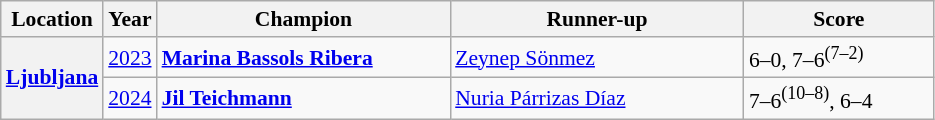<table class="wikitable" style="font-size:90%">
<tr>
<th>Location</th>
<th>Year</th>
<th width="189">Champion</th>
<th width="189">Runner-up</th>
<th width="120">Score</th>
</tr>
<tr>
<th rowspan=2><a href='#'>Ljubljana</a></th>
<td><a href='#'>2023</a></td>
<td> <strong><a href='#'>Marina Bassols Ribera</a></strong></td>
<td> <a href='#'>Zeynep Sönmez</a></td>
<td>6–0, 7–6<sup>(7–2)</sup></td>
</tr>
<tr>
<td><a href='#'>2024</a></td>
<td> <strong><a href='#'>Jil Teichmann</a></strong></td>
<td> <a href='#'>Nuria Párrizas Díaz</a></td>
<td>7–6<sup>(10–8)</sup>, 6–4</td>
</tr>
</table>
